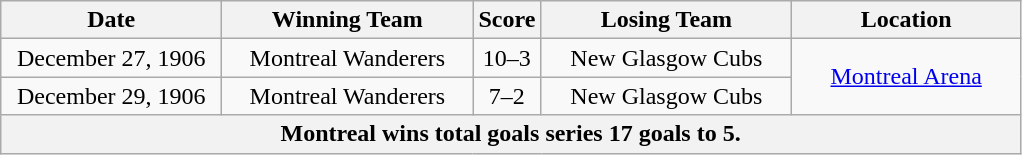<table class="wikitable" style="text-align:center;">
<tr>
<th width="140">Date</th>
<th width="160">Winning Team</th>
<th width="5">Score</th>
<th width="160">Losing Team</th>
<th width="145">Location</th>
</tr>
<tr>
<td>December 27, 1906</td>
<td>Montreal Wanderers</td>
<td>10–3</td>
<td>New Glasgow Cubs</td>
<td rowspan="2"><a href='#'>Montreal Arena</a></td>
</tr>
<tr>
<td>December 29, 1906</td>
<td>Montreal Wanderers</td>
<td>7–2</td>
<td>New Glasgow Cubs</td>
</tr>
<tr>
<th colspan="5" style="text-align:center;">Montreal wins total goals series 17 goals to 5.</th>
</tr>
</table>
